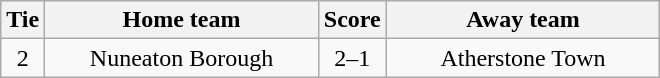<table class="wikitable" style="text-align:center;">
<tr>
<th width=20>Tie</th>
<th width=175>Home team</th>
<th width=20>Score</th>
<th width=175>Away team</th>
</tr>
<tr>
<td>2</td>
<td>Nuneaton Borough</td>
<td>2–1</td>
<td>Atherstone Town</td>
</tr>
</table>
